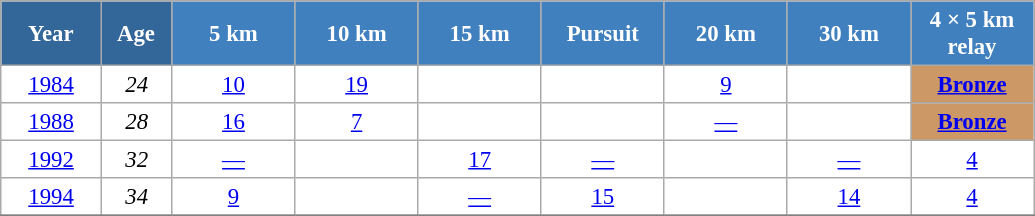<table class="wikitable" style="font-size:95%; text-align:center; border:grey solid 1px; border-collapse:collapse; background:#ffffff;">
<tr>
<th style="background-color:#369; color:white; width:60px;"> Year </th>
<th style="background-color:#369; color:white; width:40px;"> Age </th>
<th style="background-color:#4180be; color:white; width:75px;"> 5 km </th>
<th style="background-color:#4180be; color:white; width:75px;"> 10 km </th>
<th style="background-color:#4180be; color:white; width:75px;"> 15 km </th>
<th style="background-color:#4180be; color:white; width:75px;"> Pursuit </th>
<th style="background-color:#4180be; color:white; width:75px;"> 20 km </th>
<th style="background-color:#4180be; color:white; width:75px;"> 30 km </th>
<th style="background-color:#4180be; color:white; width:75px;"> 4 × 5 km <br> relay </th>
</tr>
<tr>
<td><a href='#'>1984</a></td>
<td><em>24</em></td>
<td><a href='#'>10</a></td>
<td><a href='#'>19</a></td>
<td></td>
<td></td>
<td><a href='#'>9</a></td>
<td></td>
<td bgcolor="cc9966"><a href='#'><strong>Bronze</strong></a></td>
</tr>
<tr>
<td><a href='#'>1988</a></td>
<td><em>28</em></td>
<td><a href='#'>16</a></td>
<td><a href='#'>7</a></td>
<td></td>
<td></td>
<td><a href='#'>—</a></td>
<td></td>
<td bgcolor="cc9966"><a href='#'><strong>Bronze</strong></a></td>
</tr>
<tr>
<td><a href='#'>1992</a></td>
<td><em>32</em></td>
<td><a href='#'>—</a></td>
<td></td>
<td><a href='#'>17</a></td>
<td><a href='#'>—</a></td>
<td></td>
<td><a href='#'>—</a></td>
<td><a href='#'>4</a></td>
</tr>
<tr>
<td><a href='#'>1994</a></td>
<td><em>34</em></td>
<td><a href='#'>9</a></td>
<td></td>
<td><a href='#'>—</a></td>
<td><a href='#'>15</a></td>
<td></td>
<td><a href='#'>14</a></td>
<td><a href='#'>4</a></td>
</tr>
<tr>
</tr>
</table>
